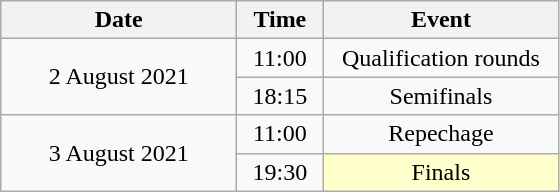<table class = "wikitable" style="text-align:center;">
<tr>
<th width=150>Date</th>
<th width=50>Time</th>
<th width=150>Event</th>
</tr>
<tr>
<td rowspan=2>2 August 2021</td>
<td>11:00</td>
<td>Qualification rounds</td>
</tr>
<tr>
<td>18:15</td>
<td>Semifinals</td>
</tr>
<tr>
<td rowspan=2>3 August 2021</td>
<td>11:00</td>
<td>Repechage</td>
</tr>
<tr>
<td>19:30</td>
<td bgcolor=ffffcc>Finals</td>
</tr>
</table>
